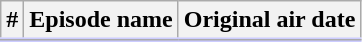<table class="wikitable"  style="background:#fff;">
<tr style="border-bottom:3px solid #CCF">
<th>#</th>
<th>Episode name</th>
<th>Original air date</th>
</tr>
<tr>
</tr>
</table>
